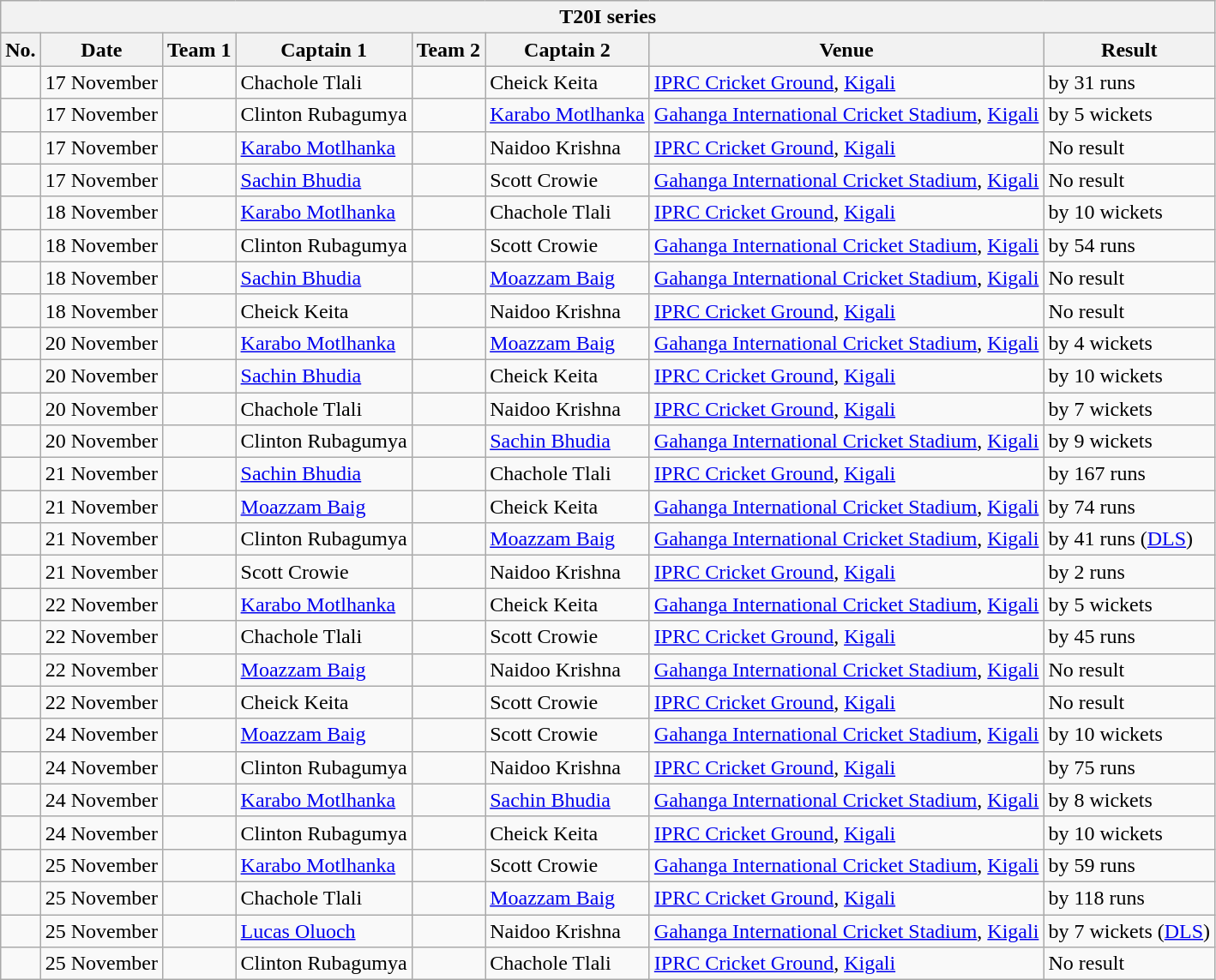<table class="wikitable">
<tr>
<th colspan="8">T20I series</th>
</tr>
<tr>
<th>No.</th>
<th>Date</th>
<th>Team 1</th>
<th>Captain 1</th>
<th>Team 2</th>
<th>Captain 2</th>
<th>Venue</th>
<th>Result</th>
</tr>
<tr>
<td></td>
<td>17 November</td>
<td></td>
<td>Chachole Tlali</td>
<td></td>
<td>Cheick Keita</td>
<td><a href='#'>IPRC Cricket Ground</a>, <a href='#'>Kigali</a></td>
<td> by 31 runs</td>
</tr>
<tr>
<td></td>
<td>17 November</td>
<td></td>
<td>Clinton Rubagumya</td>
<td></td>
<td><a href='#'>Karabo Motlhanka</a></td>
<td><a href='#'>Gahanga International Cricket Stadium</a>, <a href='#'>Kigali</a></td>
<td> by 5 wickets</td>
</tr>
<tr>
<td></td>
<td>17 November</td>
<td></td>
<td><a href='#'>Karabo Motlhanka</a></td>
<td></td>
<td>Naidoo Krishna</td>
<td><a href='#'>IPRC Cricket Ground</a>, <a href='#'>Kigali</a></td>
<td>No result</td>
</tr>
<tr>
<td></td>
<td>17 November</td>
<td></td>
<td><a href='#'>Sachin Bhudia</a></td>
<td></td>
<td>Scott Crowie</td>
<td><a href='#'>Gahanga International Cricket Stadium</a>, <a href='#'>Kigali</a></td>
<td>No result</td>
</tr>
<tr>
<td></td>
<td>18 November</td>
<td></td>
<td><a href='#'>Karabo Motlhanka</a></td>
<td></td>
<td>Chachole Tlali</td>
<td><a href='#'>IPRC Cricket Ground</a>, <a href='#'>Kigali</a></td>
<td> by 10 wickets</td>
</tr>
<tr>
<td></td>
<td>18 November</td>
<td></td>
<td>Clinton Rubagumya</td>
<td></td>
<td>Scott Crowie</td>
<td><a href='#'>Gahanga International Cricket Stadium</a>, <a href='#'>Kigali</a></td>
<td> by 54 runs</td>
</tr>
<tr>
<td></td>
<td>18 November</td>
<td></td>
<td><a href='#'>Sachin Bhudia</a></td>
<td></td>
<td><a href='#'>Moazzam Baig</a></td>
<td><a href='#'>Gahanga International Cricket Stadium</a>, <a href='#'>Kigali</a></td>
<td>No result</td>
</tr>
<tr>
<td></td>
<td>18 November</td>
<td></td>
<td>Cheick Keita</td>
<td></td>
<td>Naidoo Krishna</td>
<td><a href='#'>IPRC Cricket Ground</a>, <a href='#'>Kigali</a></td>
<td>No result</td>
</tr>
<tr>
<td></td>
<td>20 November</td>
<td></td>
<td><a href='#'>Karabo Motlhanka</a></td>
<td></td>
<td><a href='#'>Moazzam Baig</a></td>
<td><a href='#'>Gahanga International Cricket Stadium</a>, <a href='#'>Kigali</a></td>
<td> by 4 wickets</td>
</tr>
<tr>
<td></td>
<td>20 November</td>
<td></td>
<td><a href='#'>Sachin Bhudia</a></td>
<td></td>
<td>Cheick Keita</td>
<td><a href='#'>IPRC Cricket Ground</a>, <a href='#'>Kigali</a></td>
<td> by 10 wickets</td>
</tr>
<tr>
<td></td>
<td>20 November</td>
<td></td>
<td>Chachole Tlali</td>
<td></td>
<td>Naidoo Krishna</td>
<td><a href='#'>IPRC Cricket Ground</a>, <a href='#'>Kigali</a></td>
<td> by 7 wickets</td>
</tr>
<tr>
<td></td>
<td>20 November</td>
<td></td>
<td>Clinton Rubagumya</td>
<td></td>
<td><a href='#'>Sachin Bhudia</a></td>
<td><a href='#'>Gahanga International Cricket Stadium</a>, <a href='#'>Kigali</a></td>
<td> by 9 wickets</td>
</tr>
<tr>
<td></td>
<td>21 November</td>
<td></td>
<td><a href='#'>Sachin Bhudia</a></td>
<td></td>
<td>Chachole Tlali</td>
<td><a href='#'>IPRC Cricket Ground</a>, <a href='#'>Kigali</a></td>
<td> by 167 runs</td>
</tr>
<tr>
<td></td>
<td>21 November</td>
<td></td>
<td><a href='#'>Moazzam Baig</a></td>
<td></td>
<td>Cheick Keita</td>
<td><a href='#'>Gahanga International Cricket Stadium</a>, <a href='#'>Kigali</a></td>
<td> by 74 runs</td>
</tr>
<tr>
<td></td>
<td>21 November</td>
<td></td>
<td>Clinton Rubagumya</td>
<td></td>
<td><a href='#'>Moazzam Baig</a></td>
<td><a href='#'>Gahanga International Cricket Stadium</a>, <a href='#'>Kigali</a></td>
<td> by 41 runs (<a href='#'>DLS</a>)</td>
</tr>
<tr>
<td></td>
<td>21 November</td>
<td></td>
<td>Scott Crowie</td>
<td></td>
<td>Naidoo Krishna</td>
<td><a href='#'>IPRC Cricket Ground</a>, <a href='#'>Kigali</a></td>
<td> by 2 runs</td>
</tr>
<tr>
<td></td>
<td>22 November</td>
<td></td>
<td><a href='#'>Karabo Motlhanka</a></td>
<td></td>
<td>Cheick Keita</td>
<td><a href='#'>Gahanga International Cricket Stadium</a>, <a href='#'>Kigali</a></td>
<td> by 5 wickets</td>
</tr>
<tr>
<td></td>
<td>22 November</td>
<td></td>
<td>Chachole Tlali</td>
<td></td>
<td>Scott Crowie</td>
<td><a href='#'>IPRC Cricket Ground</a>, <a href='#'>Kigali</a></td>
<td> by 45 runs</td>
</tr>
<tr>
<td></td>
<td>22 November</td>
<td></td>
<td><a href='#'>Moazzam Baig</a></td>
<td></td>
<td>Naidoo Krishna</td>
<td><a href='#'>Gahanga International Cricket Stadium</a>, <a href='#'>Kigali</a></td>
<td>No result</td>
</tr>
<tr>
<td></td>
<td>22 November</td>
<td></td>
<td>Cheick Keita</td>
<td></td>
<td>Scott Crowie</td>
<td><a href='#'>IPRC Cricket Ground</a>, <a href='#'>Kigali</a></td>
<td>No result</td>
</tr>
<tr>
<td></td>
<td>24 November</td>
<td></td>
<td><a href='#'>Moazzam Baig</a></td>
<td></td>
<td>Scott Crowie</td>
<td><a href='#'>Gahanga International Cricket Stadium</a>, <a href='#'>Kigali</a></td>
<td> by 10 wickets</td>
</tr>
<tr>
<td></td>
<td>24 November</td>
<td></td>
<td>Clinton Rubagumya</td>
<td></td>
<td>Naidoo Krishna</td>
<td><a href='#'>IPRC Cricket Ground</a>, <a href='#'>Kigali</a></td>
<td> by 75 runs</td>
</tr>
<tr>
<td></td>
<td>24 November</td>
<td></td>
<td><a href='#'>Karabo Motlhanka</a></td>
<td></td>
<td><a href='#'>Sachin Bhudia</a></td>
<td><a href='#'>Gahanga International Cricket Stadium</a>, <a href='#'>Kigali</a></td>
<td> by 8 wickets</td>
</tr>
<tr>
<td></td>
<td>24 November</td>
<td></td>
<td>Clinton Rubagumya</td>
<td></td>
<td>Cheick Keita</td>
<td><a href='#'>IPRC Cricket Ground</a>, <a href='#'>Kigali</a></td>
<td> by 10 wickets</td>
</tr>
<tr>
<td></td>
<td>25 November</td>
<td></td>
<td><a href='#'>Karabo Motlhanka</a></td>
<td></td>
<td>Scott Crowie</td>
<td><a href='#'>Gahanga International Cricket Stadium</a>, <a href='#'>Kigali</a></td>
<td> by 59 runs</td>
</tr>
<tr>
<td></td>
<td>25 November</td>
<td></td>
<td>Chachole Tlali</td>
<td></td>
<td><a href='#'>Moazzam Baig</a></td>
<td><a href='#'>IPRC Cricket Ground</a>, <a href='#'>Kigali</a></td>
<td> by 118 runs</td>
</tr>
<tr>
<td></td>
<td>25 November</td>
<td></td>
<td><a href='#'>Lucas Oluoch</a></td>
<td></td>
<td>Naidoo Krishna</td>
<td><a href='#'>Gahanga International Cricket Stadium</a>, <a href='#'>Kigali</a></td>
<td> by 7 wickets (<a href='#'>DLS</a>)</td>
</tr>
<tr>
<td></td>
<td>25 November</td>
<td></td>
<td>Clinton Rubagumya</td>
<td></td>
<td>Chachole Tlali</td>
<td><a href='#'>IPRC Cricket Ground</a>, <a href='#'>Kigali</a></td>
<td>No result</td>
</tr>
</table>
